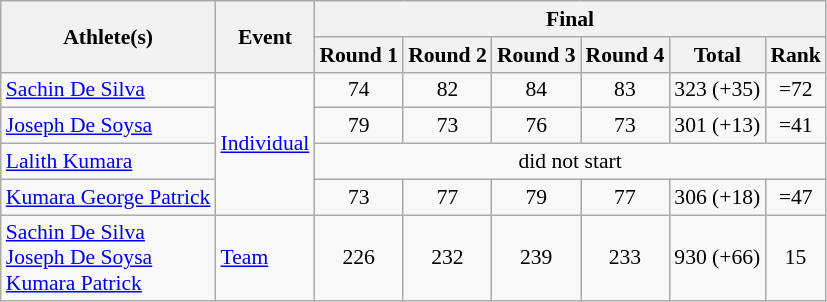<table class="wikitable" border="1" style="font-size:90%;text-align:center">
<tr>
<th rowspan=2>Athlete(s)</th>
<th rowspan=2>Event</th>
<th colspan=6>Final</th>
</tr>
<tr>
<th>Round 1</th>
<th>Round 2</th>
<th>Round 3</th>
<th>Round 4</th>
<th>Total</th>
<th>Rank</th>
</tr>
<tr>
<td align=left><a href='#'>Sachin De Silva</a></td>
<td align=left rowspan=4><a href='#'>Individual</a></td>
<td>74</td>
<td>82</td>
<td>84</td>
<td>83</td>
<td>323 (+35)</td>
<td>=72</td>
</tr>
<tr>
<td align=left><a href='#'>Joseph De Soysa</a></td>
<td>79</td>
<td>73</td>
<td>76</td>
<td>73</td>
<td>301 (+13)</td>
<td>=41</td>
</tr>
<tr>
<td align=left><a href='#'>Lalith Kumara</a></td>
<td colspan=6>did not start</td>
</tr>
<tr>
<td align=left><a href='#'>Kumara George Patrick</a></td>
<td>73</td>
<td>77</td>
<td>79</td>
<td>77</td>
<td>306 (+18)</td>
<td>=47</td>
</tr>
<tr>
<td align=left><a href='#'>Sachin De Silva</a><br><a href='#'>Joseph De Soysa</a><br><a href='#'>Kumara Patrick</a></td>
<td align=left><a href='#'>Team</a></td>
<td>226</td>
<td>232</td>
<td>239</td>
<td>233</td>
<td>930 (+66)</td>
<td>15</td>
</tr>
</table>
